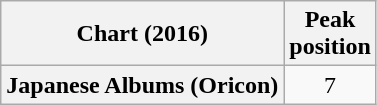<table class="wikitable plainrowheaders" style="text-align:center">
<tr>
<th scope="col">Chart (2016)</th>
<th scope="col">Peak<br>position</th>
</tr>
<tr>
<th scope="row">Japanese Albums (Oricon)</th>
<td>7</td>
</tr>
</table>
